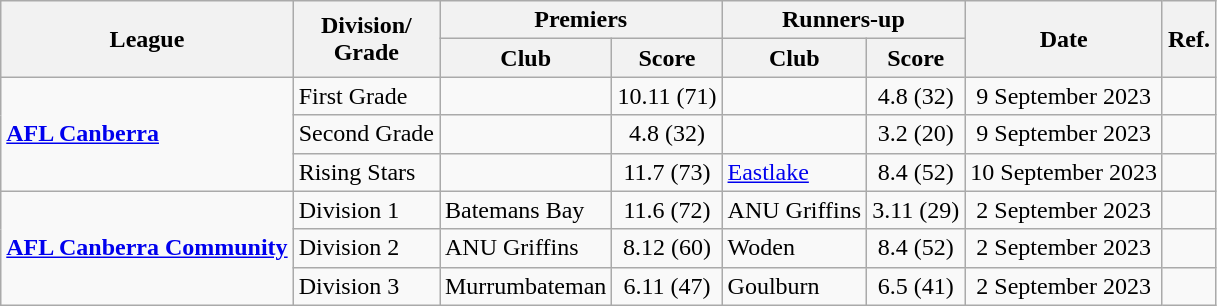<table class="wikitable" style=text-align:center>
<tr>
<th rowspan=2>League</th>
<th rowspan=2>Division/<br>Grade</th>
<th colspan=2>Premiers</th>
<th colspan=2>Runners-up</th>
<th rowspan=2>Date</th>
<th rowspan=2>Ref.</th>
</tr>
<tr>
<th>Club</th>
<th>Score</th>
<th>Club</th>
<th>Score</th>
</tr>
<tr>
<td rowspan="3"; align="left"><strong><a href='#'>AFL Canberra</a></strong></td>
<td align=left>First Grade</td>
<td align=left></td>
<td>10.11 (71)</td>
<td align=left></td>
<td>4.8 (32)</td>
<td>9 September 2023</td>
<td></td>
</tr>
<tr>
<td align=left>Second Grade</td>
<td align=left></td>
<td>4.8 (32)</td>
<td align=left></td>
<td>3.2 (20)</td>
<td>9 September 2023</td>
<td></td>
</tr>
<tr>
<td align=left>Rising Stars</td>
<td align=left></td>
<td>11.7 (73)</td>
<td align=left><a href='#'>Eastlake</a></td>
<td>8.4 (52)</td>
<td>10 September 2023</td>
<td></td>
</tr>
<tr>
<td rowspan="3"; align="left"><strong><a href='#'>AFL Canberra Community</a></strong></td>
<td align=left>Division 1</td>
<td align=left>Batemans Bay</td>
<td>11.6 (72)</td>
<td align=left>ANU Griffins</td>
<td>3.11 (29)</td>
<td>2 September 2023</td>
<td></td>
</tr>
<tr>
<td align=left>Division 2</td>
<td align=left>ANU Griffins</td>
<td>8.12 (60)</td>
<td align=left>Woden</td>
<td>8.4 (52)</td>
<td>2 September 2023</td>
<td></td>
</tr>
<tr>
<td align=left>Division 3</td>
<td align=left>Murrumbateman</td>
<td>6.11 (47)</td>
<td align=left>Goulburn</td>
<td>6.5 (41)</td>
<td>2 September 2023</td>
<td></td>
</tr>
</table>
